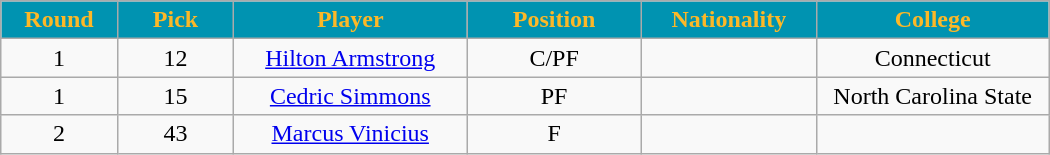<table class="wikitable sortable sortable">
<tr>
<th style="background:#0093B1; color:#FDB827" width="10%">Round</th>
<th style="background:#0093B1; color:#FDB827" width="10%">Pick</th>
<th style="background:#0093B1; color:#FDB827" width="20%">Player</th>
<th style="background:#0093B1; color:#FDB827" width="15%">Position</th>
<th style="background:#0093B1; color:#FDB827" width="15%">Nationality</th>
<th style="background:#0093B1; color:#FDB827" width="20%">College</th>
</tr>
<tr style="text-align: center">
<td>1</td>
<td>12</td>
<td><a href='#'>Hilton Armstrong</a></td>
<td>C/PF</td>
<td></td>
<td>Connecticut</td>
</tr>
<tr style="text-align: center">
<td>1</td>
<td>15</td>
<td><a href='#'>Cedric Simmons</a></td>
<td>PF</td>
<td></td>
<td>North Carolina State</td>
</tr>
<tr style="text-align: center">
<td>2</td>
<td>43</td>
<td><a href='#'>Marcus Vinicius</a></td>
<td>F</td>
<td></td>
<td></td>
</tr>
</table>
